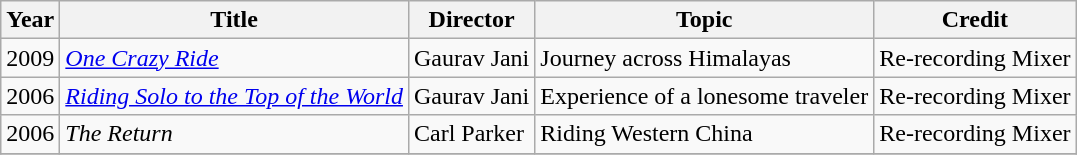<table class="wikitable" border="1">
<tr>
<th>Year</th>
<th>Title</th>
<th>Director</th>
<th>Topic</th>
<th>Credit</th>
</tr>
<tr>
<td>2009</td>
<td><em><a href='#'>One Crazy Ride</a></em></td>
<td>Gaurav Jani</td>
<td>Journey across Himalayas</td>
<td>Re-recording Mixer</td>
</tr>
<tr>
<td>2006</td>
<td><em><a href='#'>Riding Solo to the Top of the World</a></em></td>
<td>Gaurav Jani</td>
<td>Experience of a lonesome traveler</td>
<td>Re-recording Mixer</td>
</tr>
<tr>
<td>2006</td>
<td><em>The Return</em></td>
<td>Carl Parker</td>
<td>Riding Western China</td>
<td>Re-recording Mixer</td>
</tr>
<tr>
</tr>
</table>
